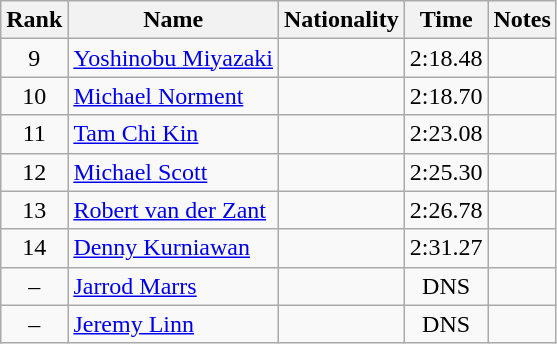<table class="wikitable sortable" style="text-align:center">
<tr>
<th>Rank</th>
<th>Name</th>
<th>Nationality</th>
<th>Time</th>
<th>Notes</th>
</tr>
<tr>
<td>9</td>
<td align=left><a href='#'>Yoshinobu Miyazaki</a></td>
<td align=left></td>
<td>2:18.48</td>
<td></td>
</tr>
<tr>
<td>10</td>
<td align=left><a href='#'>Michael Norment</a></td>
<td align=left></td>
<td>2:18.70</td>
<td></td>
</tr>
<tr>
<td>11</td>
<td align=left><a href='#'>Tam Chi Kin</a></td>
<td align=left></td>
<td>2:23.08</td>
<td></td>
</tr>
<tr>
<td>12</td>
<td align=left><a href='#'>Michael Scott</a></td>
<td align=left></td>
<td>2:25.30</td>
<td></td>
</tr>
<tr>
<td>13</td>
<td align=left><a href='#'>Robert van der Zant</a></td>
<td align=left></td>
<td>2:26.78</td>
<td></td>
</tr>
<tr>
<td>14</td>
<td align=left><a href='#'>Denny Kurniawan</a></td>
<td align=left></td>
<td>2:31.27</td>
<td></td>
</tr>
<tr>
<td>–</td>
<td align=left><a href='#'>Jarrod Marrs</a></td>
<td align=left></td>
<td>DNS</td>
<td></td>
</tr>
<tr>
<td>–</td>
<td align=left><a href='#'>Jeremy Linn</a></td>
<td align=left></td>
<td>DNS</td>
<td></td>
</tr>
</table>
